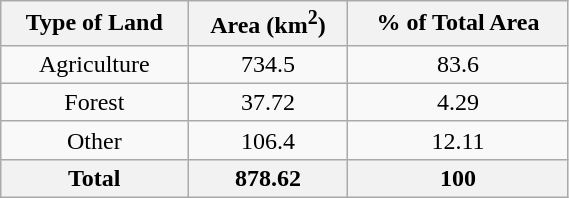<table class="wikitable sortable" style="text-align:center" width=30%>
<tr>
<th>Type of Land</th>
<th>Area (km<sup>2</sup>)</th>
<th>% of Total Area</th>
</tr>
<tr>
<td>Agriculture</td>
<td>734.5</td>
<td>83.6</td>
</tr>
<tr>
<td>Forest</td>
<td>37.72</td>
<td>4.29</td>
</tr>
<tr>
<td>Other</td>
<td>106.4</td>
<td>12.11</td>
</tr>
<tr class='sortbottom'>
<th>Total</th>
<th>878.62</th>
<th>100</th>
</tr>
</table>
